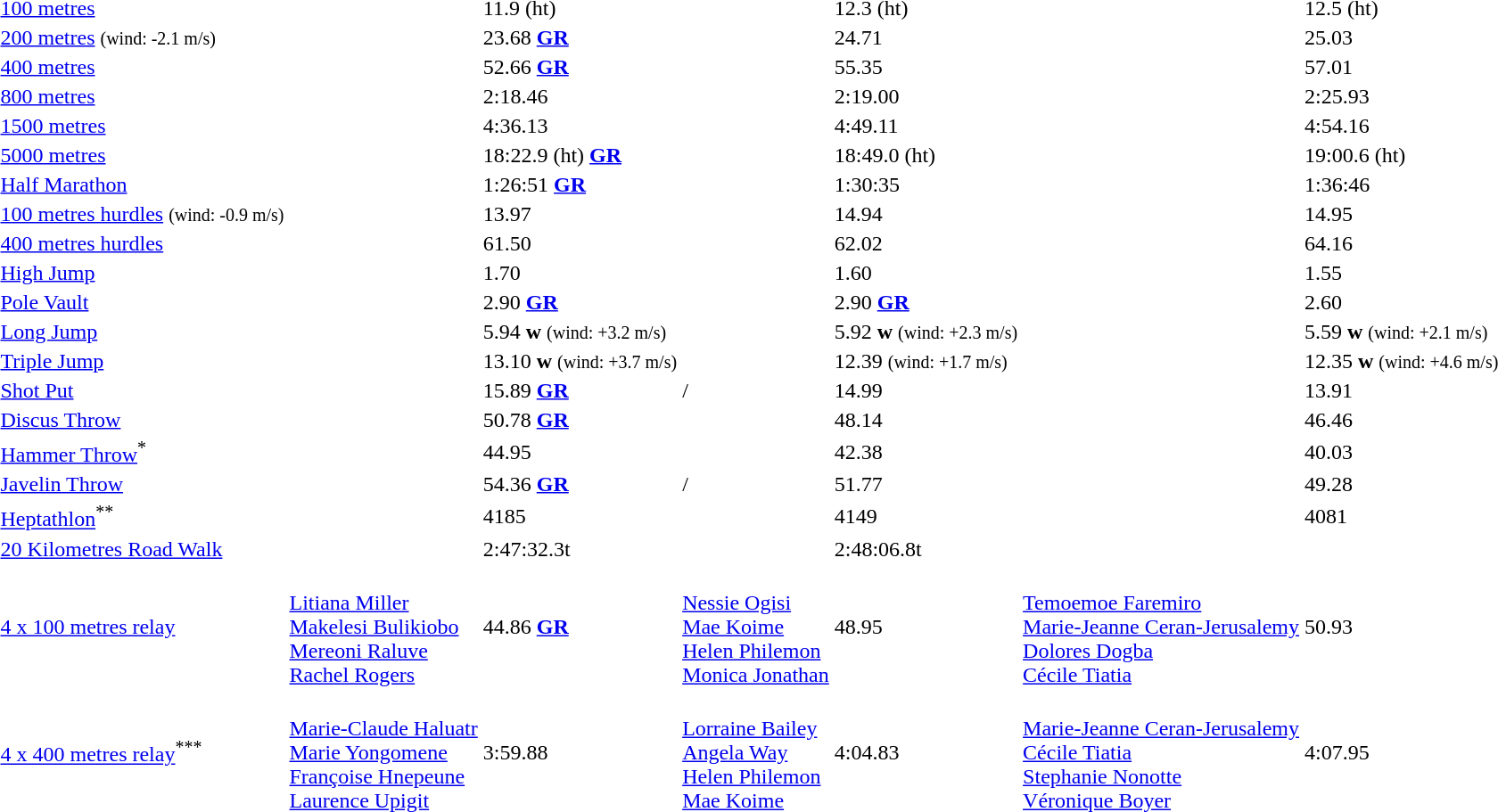<table>
<tr>
<td><a href='#'>100 metres</a></td>
<td></td>
<td>11.9 (ht)</td>
<td></td>
<td>12.3 (ht)</td>
<td></td>
<td>12.5 (ht)</td>
</tr>
<tr>
<td><a href='#'>200 metres</a> <small>(wind: -2.1 m/s)</small></td>
<td></td>
<td>23.68 <strong><a href='#'>GR</a></strong></td>
<td></td>
<td>24.71</td>
<td></td>
<td>25.03</td>
</tr>
<tr>
<td><a href='#'>400 metres</a></td>
<td></td>
<td>52.66 <strong><a href='#'>GR</a></strong></td>
<td></td>
<td>55.35</td>
<td></td>
<td>57.01</td>
</tr>
<tr>
<td><a href='#'>800 metres</a></td>
<td></td>
<td>2:18.46</td>
<td></td>
<td>2:19.00</td>
<td></td>
<td>2:25.93</td>
</tr>
<tr>
<td><a href='#'>1500 metres</a></td>
<td></td>
<td>4:36.13</td>
<td></td>
<td>4:49.11</td>
<td></td>
<td>4:54.16</td>
</tr>
<tr>
<td><a href='#'>5000 metres</a></td>
<td></td>
<td>18:22.9 (ht) <strong><a href='#'>GR</a></strong></td>
<td></td>
<td>18:49.0 (ht)</td>
<td></td>
<td>19:00.6 (ht)</td>
</tr>
<tr>
<td><a href='#'>Half Marathon</a></td>
<td></td>
<td>1:26:51 <strong><a href='#'>GR</a></strong></td>
<td></td>
<td>1:30:35</td>
<td></td>
<td>1:36:46</td>
</tr>
<tr>
<td><a href='#'>100 metres hurdles</a> <small>(wind: -0.9 m/s)</small></td>
<td></td>
<td>13.97</td>
<td></td>
<td>14.94</td>
<td></td>
<td>14.95</td>
</tr>
<tr>
<td><a href='#'>400 metres hurdles</a></td>
<td></td>
<td>61.50</td>
<td></td>
<td>62.02</td>
<td></td>
<td>64.16</td>
</tr>
<tr>
<td><a href='#'>High Jump</a></td>
<td></td>
<td>1.70</td>
<td></td>
<td>1.60</td>
<td></td>
<td>1.55</td>
</tr>
<tr>
<td><a href='#'>Pole Vault</a></td>
<td></td>
<td>2.90 <strong><a href='#'>GR</a></strong></td>
<td></td>
<td>2.90 <strong><a href='#'>GR</a></strong></td>
<td></td>
<td>2.60</td>
</tr>
<tr>
<td><a href='#'>Long Jump</a></td>
<td></td>
<td>5.94 <strong>w</strong> <small>(wind: +3.2 m/s)</small></td>
<td></td>
<td>5.92 <strong>w</strong> <small>(wind: +2.3 m/s)</small></td>
<td></td>
<td>5.59 <strong>w</strong> <small>(wind: +2.1 m/s)</small></td>
</tr>
<tr>
<td><a href='#'>Triple Jump</a></td>
<td></td>
<td>13.10 <strong>w</strong> <small>(wind: +3.7 m/s)</small></td>
<td></td>
<td>12.39 <small>(wind: +1.7 m/s)</small></td>
<td></td>
<td>12.35 <strong>w</strong> <small>(wind: +4.6 m/s)</small></td>
</tr>
<tr>
<td><a href='#'>Shot Put</a></td>
<td></td>
<td>15.89 <strong><a href='#'>GR</a></strong></td>
<td>/</td>
<td>14.99</td>
<td></td>
<td>13.91</td>
</tr>
<tr>
<td><a href='#'>Discus Throw</a></td>
<td></td>
<td>50.78 <strong><a href='#'>GR</a></strong></td>
<td></td>
<td>48.14</td>
<td></td>
<td>46.46</td>
</tr>
<tr>
<td><a href='#'>Hammer Throw</a><sup>*</sup></td>
<td></td>
<td>44.95</td>
<td></td>
<td>42.38</td>
<td></td>
<td>40.03</td>
</tr>
<tr>
<td><a href='#'>Javelin Throw</a></td>
<td></td>
<td>54.36 <strong><a href='#'>GR</a></strong></td>
<td>/</td>
<td>51.77</td>
<td></td>
<td>49.28</td>
</tr>
<tr>
<td><a href='#'>Heptathlon</a><sup>**</sup></td>
<td></td>
<td>4185</td>
<td></td>
<td>4149</td>
<td></td>
<td>4081</td>
</tr>
<tr>
<td><a href='#'>20 Kilometres Road Walk</a></td>
<td></td>
<td>2:47:32.3t</td>
<td></td>
<td>2:48:06.8t</td>
<td></td>
<td></td>
</tr>
<tr>
<td><a href='#'>4 x 100 metres relay</a></td>
<td> <br> <a href='#'>Litiana Miller</a> <br> <a href='#'>Makelesi Bulikiobo</a> <br> <a href='#'>Mereoni Raluve</a> <br> <a href='#'>Rachel Rogers</a></td>
<td>44.86 <strong><a href='#'>GR</a></strong></td>
<td> <br> <a href='#'>Nessie Ogisi</a> <br> <a href='#'>Mae Koime</a> <br> <a href='#'>Helen Philemon</a> <br> <a href='#'>Monica Jonathan</a></td>
<td>48.95</td>
<td> <br> <a href='#'>Temoemoe Faremiro</a> <br> <a href='#'>Marie-Jeanne Ceran-Jerusalemy</a> <br> <a href='#'>Dolores Dogba</a> <br> <a href='#'>Cécile Tiatia</a></td>
<td>50.93</td>
</tr>
<tr>
<td><a href='#'>4 x 400 metres relay</a><sup>***</sup></td>
<td> <br> <a href='#'>Marie-Claude Haluatr</a> <br> <a href='#'>Marie Yongomene</a> <br> <a href='#'>Françoise Hnepeune</a> <br> <a href='#'>Laurence Upigit</a></td>
<td>3:59.88</td>
<td> <br> <a href='#'>Lorraine Bailey</a> <br> <a href='#'>Angela Way</a> <br> <a href='#'>Helen Philemon</a> <br> <a href='#'>Mae Koime</a></td>
<td>4:04.83</td>
<td> <br> <a href='#'>Marie-Jeanne Ceran-Jerusalemy</a> <br> <a href='#'>Cécile Tiatia</a> <br> <a href='#'>Stephanie Nonotte</a> <br> <a href='#'>Véronique Boyer</a></td>
<td>4:07.95</td>
</tr>
</table>
